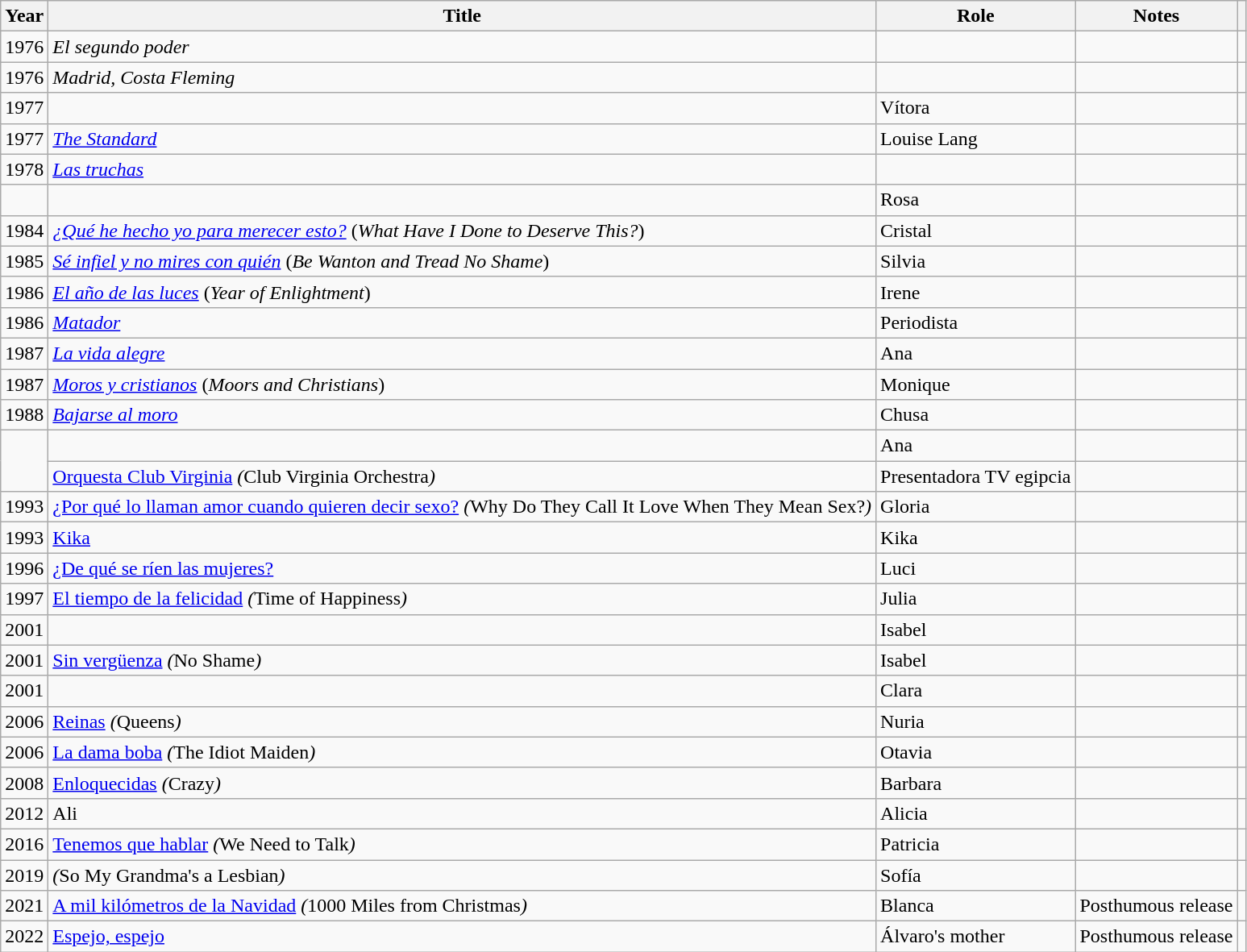<table class="wikitable sortable">
<tr>
<th>Year</th>
<th>Title</th>
<th>Role</th>
<th class="unsortable">Notes</th>
<th></th>
</tr>
<tr>
<td align = "center">1976</td>
<td><em>El segundo poder</em></td>
<td></td>
<td></td>
<td align = "center"></td>
</tr>
<tr>
<td align = "center">1976</td>
<td><em>Madrid, Costa Fleming</em></td>
<td></td>
<td></td>
<td align = "center"></td>
</tr>
<tr>
<td align = "center">1977</td>
<td><em></em></td>
<td>Vítora</td>
<td></td>
<td align = "center"></td>
</tr>
<tr>
<td align = "center">1977</td>
<td><em><a href='#'>The Standard</a></em></td>
<td>Louise Lang</td>
<td></td>
<td align = "center"></td>
</tr>
<tr>
<td align = "center">1978</td>
<td><em><a href='#'>Las truchas</a></em></td>
<td></td>
<td></td>
<td align = "center"></td>
</tr>
<tr>
<td></td>
<td><em></em></td>
<td>Rosa</td>
<td></td>
<td></td>
</tr>
<tr>
<td align = "center">1984</td>
<td><em><a href='#'>¿Qué he hecho yo para merecer esto?</a></em> (<em>What Have I Done to Deserve This?</em>)</td>
<td>Cristal</td>
<td></td>
<td align = "center"></td>
</tr>
<tr>
<td align = "center">1985</td>
<td><em><a href='#'>Sé infiel y no mires con quién</a></em> (<em>Be Wanton and Tread No Shame</em>)</td>
<td>Silvia</td>
<td></td>
<td align = "center"></td>
</tr>
<tr>
<td align = "center">1986</td>
<td><em><a href='#'>El año de las luces</a></em> (<em>Year of Enlightment</em>)</td>
<td>Irene</td>
<td></td>
<td align = "center"></td>
</tr>
<tr>
<td align = "center">1986</td>
<td><em><a href='#'>Matador</a></em></td>
<td>Periodista</td>
<td></td>
<td align = "center"></td>
</tr>
<tr>
<td align = "center">1987</td>
<td><em><a href='#'>La vida alegre</a></em></td>
<td>Ana</td>
<td></td>
<td align = "center"></td>
</tr>
<tr>
<td align = "center">1987</td>
<td><em><a href='#'>Moros y cristianos</a></em> (<em>Moors and Christians</em>)</td>
<td>Monique</td>
<td></td>
<td align = "center"></td>
</tr>
<tr>
<td align = "center">1988</td>
<td><em><a href='#'>Bajarse al moro</a></em></td>
<td>Chusa</td>
<td></td>
<td align = "center"></td>
</tr>
<tr>
<td rowspan = "2"></td>
<td><em></td>
<td>Ana</td>
<td></td>
<td align = "center"></td>
</tr>
<tr>
<td></em><a href='#'>Orquesta Club Virginia</a><em> (</em>Club Virginia Orchestra<em>)</td>
<td>Presentadora TV egipcia</td>
<td></td>
<td></td>
</tr>
<tr>
<td align = "center">1993</td>
<td></em><a href='#'>¿Por qué lo llaman amor cuando quieren decir sexo?</a><em> (</em>Why Do They Call It Love When They Mean Sex?<em>)</td>
<td>Gloria</td>
<td></td>
<td align = "center"></td>
</tr>
<tr>
<td align = "center">1993</td>
<td></em><a href='#'>Kika</a><em></td>
<td>Kika</td>
<td></td>
<td align = "center"></td>
</tr>
<tr>
<td align = "center">1996</td>
<td></em><a href='#'>¿De qué se ríen las mujeres?</a><em></td>
<td>Luci</td>
<td></td>
<td align = "center"></td>
</tr>
<tr>
<td align = "center">1997</td>
<td></em><a href='#'>El tiempo de la felicidad</a><em> (</em>Time of Happiness<em>)</td>
<td>Julia</td>
<td></td>
<td align = "center"></td>
</tr>
<tr>
<td align = "center">2001</td>
<td></em><em></td>
<td>Isabel</td>
<td></td>
<td align = "center"></td>
</tr>
<tr>
<td align = "center">2001</td>
<td></em><a href='#'>Sin vergüenza</a><em> (</em>No Shame<em>)</td>
<td>Isabel</td>
<td></td>
<td align = "center"></td>
</tr>
<tr>
<td align = "center">2001</td>
<td></em><em></td>
<td>Clara</td>
<td></td>
<td align = "center"></td>
</tr>
<tr>
<td align = "center">2006</td>
<td><a href='#'></em>Reinas<em></a> (</em>Queens<em>)</td>
<td>Nuria</td>
<td></td>
<td align = "center"></td>
</tr>
<tr>
<td align = "center">2006</td>
<td></em><a href='#'>La dama boba</a><em> (</em>The Idiot Maiden<em>)</td>
<td>Otavia</td>
<td></td>
<td align = "center"></td>
</tr>
<tr>
<td align = "center">2008</td>
<td></em><a href='#'>Enloquecidas</a><em> (</em>Crazy<em>)</td>
<td>Barbara</td>
<td></td>
<td align = "center"></td>
</tr>
<tr>
<td align = "center">2012</td>
<td></em>Ali<em></td>
<td>Alicia</td>
<td></td>
<td align = "center"></td>
</tr>
<tr>
<td align = "center">2016</td>
<td></em><a href='#'>Tenemos que hablar</a><em> (</em>We Need to Talk<em>)</td>
<td>Patricia</td>
<td></td>
<td align = "center"></td>
</tr>
<tr>
<td align = "center">2019</td>
<td></em><em> (</em>So My Grandma's a Lesbian<em>)</td>
<td>Sofía</td>
<td></td>
<td align = "center"></td>
</tr>
<tr>
<td align = "center">2021</td>
<td></em><a href='#'>A mil kilómetros de la Navidad</a><em> (</em>1000 Miles from Christmas<em>)</td>
<td>Blanca</td>
<td>Posthumous  release</td>
<td align = "center"></td>
</tr>
<tr>
<td align = "center">2022</td>
<td></em><a href='#'>Espejo, espejo</a><em></td>
<td>Álvaro's mother</td>
<td>Posthumous  release</td>
<td align = "center"></td>
</tr>
</table>
